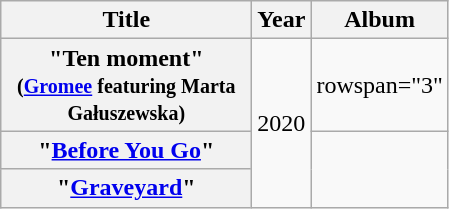<table class="wikitable plainrowheaders" style="text-align:center;">
<tr>
<th scope="col" style="width:10em;">Title</th>
<th scope="col" style="width:1em;">Year</th>
<th scope="col">Album</th>
</tr>
<tr>
<th scope="row">"Ten moment"<br><small>(<a href='#'>Gromee</a> featuring Marta Gałuszewska)</small></th>
<td rowspan="3">2020</td>
<td>rowspan="3" </td>
</tr>
<tr>
<th scope="row">"<a href='#'>Before You Go</a>"</th>
</tr>
<tr>
<th scope="row">"<a href='#'>Graveyard</a>"</th>
</tr>
</table>
